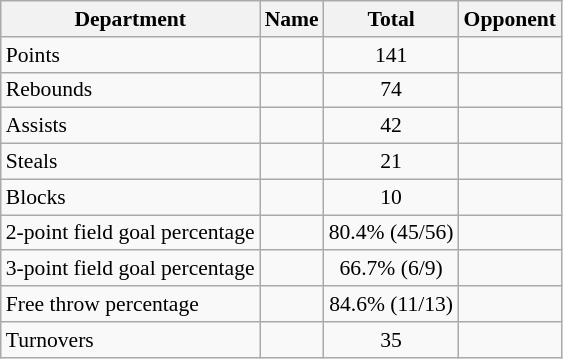<table class=wikitable style="font-size:90%;">
<tr>
<th>Department</th>
<th>Name</th>
<th>Total</th>
<th>Opponent</th>
</tr>
<tr>
<td>Points</td>
<td></td>
<td align=center>141</td>
<td></td>
</tr>
<tr>
<td>Rebounds</td>
<td></td>
<td align=center>74</td>
<td></td>
</tr>
<tr>
<td>Assists</td>
<td></td>
<td align=center>42</td>
<td></td>
</tr>
<tr>
<td>Steals</td>
<td></td>
<td align=center>21</td>
<td></td>
</tr>
<tr>
<td>Blocks</td>
<td></td>
<td align=center>10</td>
<td></td>
</tr>
<tr>
<td>2-point field goal percentage</td>
<td></td>
<td align=center>80.4% (45/56)</td>
<td></td>
</tr>
<tr>
<td>3-point field goal percentage</td>
<td><br></td>
<td align=center>66.7% (6/9)</td>
<td><br></td>
</tr>
<tr>
<td>Free throw percentage</td>
<td></td>
<td align=center>84.6% (11/13)</td>
<td></td>
</tr>
<tr>
<td>Turnovers</td>
<td></td>
<td align=center>35</td>
<td></td>
</tr>
</table>
